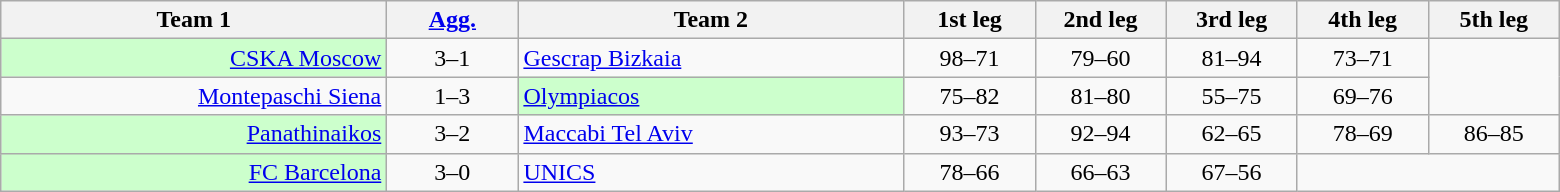<table class=wikitable style="text-align:center">
<tr>
<th width=250>Team 1</th>
<th width=80><a href='#'>Agg.</a></th>
<th width=250>Team 2</th>
<th width=80>1st leg</th>
<th width=80>2nd leg</th>
<th width=80>3rd leg</th>
<th width=80>4th leg</th>
<th width=80>5th leg</th>
</tr>
<tr>
<td bgcolor="#ccffcc" align=right><a href='#'>CSKA Moscow</a> </td>
<td>3–1</td>
<td align=left> <a href='#'>Gescrap Bizkaia</a></td>
<td>98–71</td>
<td>79–60</td>
<td>81–94</td>
<td>73–71</td>
</tr>
<tr>
<td align=right><a href='#'>Montepaschi Siena</a> </td>
<td>1–3</td>
<td bgcolor="#ccffcc" align=left> <a href='#'>Olympiacos</a></td>
<td>75–82</td>
<td>81–80</td>
<td>55–75</td>
<td>69–76</td>
</tr>
<tr>
<td bgcolor="#ccffcc" align=right><a href='#'>Panathinaikos</a> </td>
<td>3–2</td>
<td align=left> <a href='#'>Maccabi Tel Aviv</a></td>
<td>93–73</td>
<td>92–94</td>
<td>62–65</td>
<td>78–69</td>
<td>86–85</td>
</tr>
<tr>
<td bgcolor="#ccffcc" align=right><a href='#'>FC Barcelona</a> </td>
<td>3–0</td>
<td align=left> <a href='#'>UNICS</a></td>
<td>78–66</td>
<td>66–63</td>
<td>67–56</td>
</tr>
</table>
